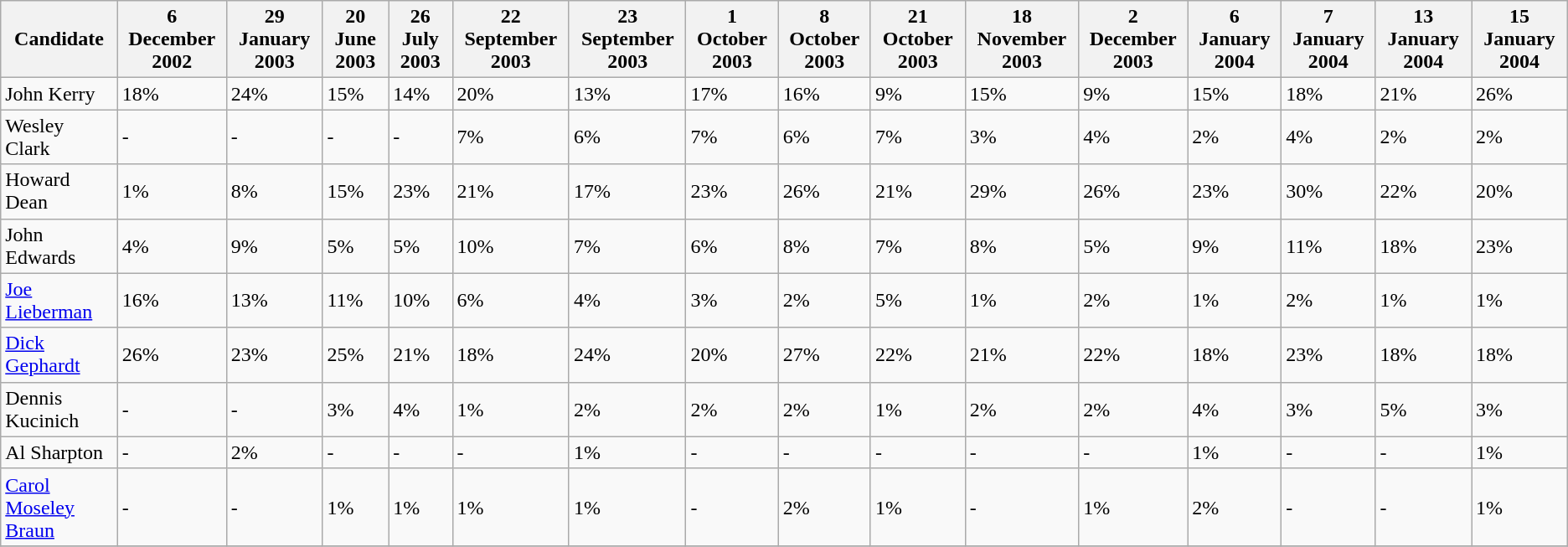<table class ="wikitable">
<tr>
<th>Candidate</th>
<th>6 December 2002</th>
<th>29 January 2003</th>
<th>20 June 2003</th>
<th>26 July 2003</th>
<th>22 September 2003</th>
<th>23 September 2003</th>
<th>1 October 2003</th>
<th>8 October 2003</th>
<th>21 October 2003</th>
<th>18 November 2003</th>
<th>2 December 2003</th>
<th>6 January 2004</th>
<th>7 January 2004</th>
<th>13 January 2004</th>
<th>15 January 2004</th>
</tr>
<tr>
<td>John Kerry</td>
<td>18%</td>
<td>24%</td>
<td>15%</td>
<td>14%</td>
<td>20%</td>
<td>13%</td>
<td>17%</td>
<td>16%</td>
<td>9%</td>
<td>15%</td>
<td>9%</td>
<td>15%</td>
<td>18%</td>
<td>21%</td>
<td>26%</td>
</tr>
<tr>
<td>Wesley Clark</td>
<td>-</td>
<td>-</td>
<td>-</td>
<td>-</td>
<td>7%</td>
<td>6%</td>
<td>7%</td>
<td>6%</td>
<td>7%</td>
<td>3%</td>
<td>4%</td>
<td>2%</td>
<td>4%</td>
<td>2%</td>
<td>2%</td>
</tr>
<tr>
<td>Howard Dean</td>
<td>1%</td>
<td>8%</td>
<td>15%</td>
<td>23%</td>
<td>21%</td>
<td>17%</td>
<td>23%</td>
<td>26%</td>
<td>21%</td>
<td>29%</td>
<td>26%</td>
<td>23%</td>
<td>30%</td>
<td>22%</td>
<td>20%</td>
</tr>
<tr>
<td>John Edwards</td>
<td>4%</td>
<td>9%</td>
<td>5%</td>
<td>5%</td>
<td>10%</td>
<td>7%</td>
<td>6%</td>
<td>8%</td>
<td>7%</td>
<td>8%</td>
<td>5%</td>
<td>9%</td>
<td>11%</td>
<td>18%</td>
<td>23%</td>
</tr>
<tr>
<td><a href='#'>Joe Lieberman</a></td>
<td>16%</td>
<td>13%</td>
<td>11%</td>
<td>10%</td>
<td>6%</td>
<td>4%</td>
<td>3%</td>
<td>2%</td>
<td>5%</td>
<td>1%</td>
<td>2%</td>
<td>1%</td>
<td>2%</td>
<td>1%</td>
<td>1%</td>
</tr>
<tr>
<td><a href='#'>Dick Gephardt</a></td>
<td>26%</td>
<td>23%</td>
<td>25%</td>
<td>21%</td>
<td>18%</td>
<td>24%</td>
<td>20%</td>
<td>27%</td>
<td>22%</td>
<td>21%</td>
<td>22%</td>
<td>18%</td>
<td>23%</td>
<td>18%</td>
<td>18%</td>
</tr>
<tr>
<td>Dennis Kucinich</td>
<td>-</td>
<td>-</td>
<td>3%</td>
<td>4%</td>
<td>1%</td>
<td>2%</td>
<td>2%</td>
<td>2%</td>
<td>1%</td>
<td>2%</td>
<td>2%</td>
<td>4%</td>
<td>3%</td>
<td>5%</td>
<td>3%</td>
</tr>
<tr>
<td>Al Sharpton</td>
<td>-</td>
<td>2%</td>
<td>-</td>
<td>-</td>
<td>-</td>
<td>1%</td>
<td>-</td>
<td>-</td>
<td>-</td>
<td>-</td>
<td>-</td>
<td>1%</td>
<td>-</td>
<td>-</td>
<td>1%</td>
</tr>
<tr>
<td><a href='#'>Carol Moseley Braun</a></td>
<td>-</td>
<td>-</td>
<td>1%</td>
<td>1%</td>
<td>1%</td>
<td>1%</td>
<td>-</td>
<td>2%</td>
<td>1%</td>
<td>-</td>
<td>1%</td>
<td>2%</td>
<td>-</td>
<td>-</td>
<td>1%</td>
</tr>
<tr>
</tr>
</table>
